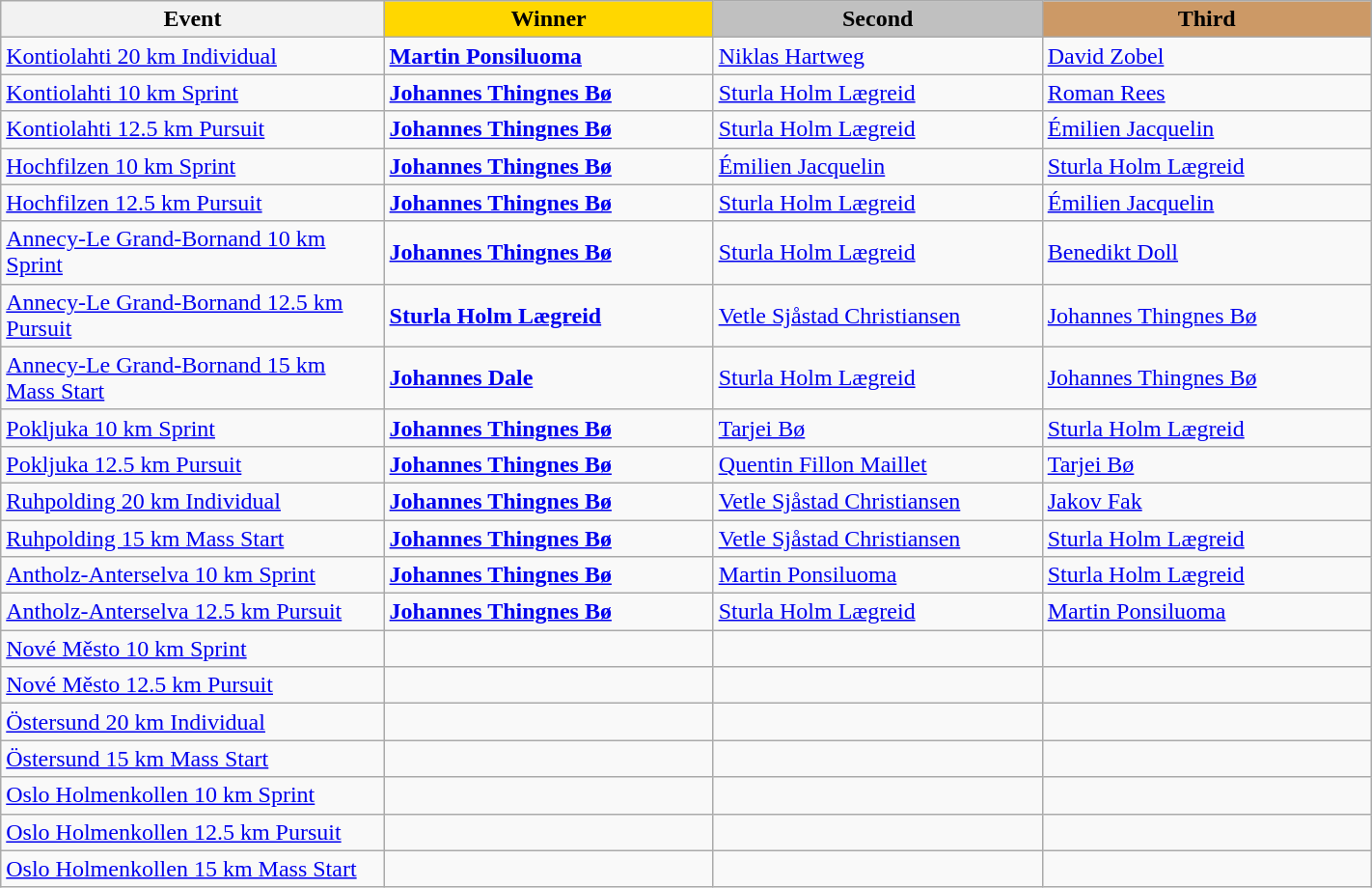<table class="wikitable" width="75%">
<tr>
<th>Event</th>
<th width="220" style="background:gold;">Winner</th>
<th width="220" style="background:silver;">Second</th>
<th width="220" style="background:#CC9966;">Third</th>
</tr>
<tr>
<td><a href='#'> Kontiolahti 20 km Individual</a><br></td>
<td><strong><a href='#'>Martin Ponsiluoma</a></strong><br><small></small></td>
<td><a href='#'>Niklas Hartweg</a><br><small></small></td>
<td><a href='#'>David Zobel</a><br><small></small></td>
</tr>
<tr>
<td><a href='#'> Kontiolahti 10 km Sprint</a><br></td>
<td><strong><a href='#'>Johannes Thingnes Bø</a></strong><br><small></small></td>
<td><a href='#'>Sturla Holm Lægreid</a><br><small></small></td>
<td><a href='#'>Roman Rees</a><br><small></small></td>
</tr>
<tr>
<td><a href='#'> Kontiolahti 12.5 km Pursuit</a><br></td>
<td><strong><a href='#'>Johannes Thingnes Bø</a></strong><br><small></small></td>
<td><a href='#'>Sturla Holm Lægreid</a><br><small></small></td>
<td><a href='#'>Émilien Jacquelin</a><br><small></small></td>
</tr>
<tr>
<td><a href='#'> Hochfilzen 10 km Sprint</a><br></td>
<td><strong><a href='#'>Johannes Thingnes Bø</a></strong><br><small></small></td>
<td><a href='#'>Émilien Jacquelin</a><br><small></small></td>
<td><a href='#'>Sturla Holm Lægreid</a><br><small></small></td>
</tr>
<tr>
<td><a href='#'> Hochfilzen 12.5 km Pursuit</a><br></td>
<td><strong><a href='#'>Johannes Thingnes Bø</a></strong><br><small></small></td>
<td><a href='#'>Sturla Holm Lægreid</a><br><small></small></td>
<td><a href='#'>Émilien Jacquelin</a><br><small></small></td>
</tr>
<tr>
<td><a href='#'> Annecy-Le Grand-Bornand 10 km Sprint</a><br></td>
<td><strong><a href='#'>Johannes Thingnes Bø</a></strong><br><small></small></td>
<td><a href='#'>Sturla Holm Lægreid</a><br><small></small></td>
<td><a href='#'>Benedikt Doll</a><br><small></small></td>
</tr>
<tr>
<td><a href='#'> Annecy-Le Grand-Bornand 12.5 km Pursuit</a><br></td>
<td><strong><a href='#'>Sturla Holm Lægreid</a></strong><br><small></small></td>
<td><a href='#'>Vetle Sjåstad Christiansen</a><br><small></small></td>
<td><a href='#'>Johannes Thingnes Bø</a><br><small></small></td>
</tr>
<tr>
<td><a href='#'> Annecy-Le Grand-Bornand 15 km Mass Start</a><br></td>
<td><strong><a href='#'>Johannes Dale</a></strong><br><small></small></td>
<td><a href='#'>Sturla Holm Lægreid</a><br><small></small></td>
<td><a href='#'>Johannes Thingnes Bø</a><br><small></small></td>
</tr>
<tr>
<td><a href='#'> Pokljuka 10 km Sprint</a><br></td>
<td><strong><a href='#'>Johannes Thingnes Bø</a></strong><br><small></small></td>
<td><a href='#'>Tarjei Bø</a><br><small></small></td>
<td><a href='#'>Sturla Holm Lægreid</a><br><small></small></td>
</tr>
<tr>
<td><a href='#'> Pokljuka 12.5 km Pursuit</a><br></td>
<td><strong><a href='#'>Johannes Thingnes Bø</a></strong><br><small></small></td>
<td><a href='#'>Quentin Fillon Maillet</a><br><small></small></td>
<td><a href='#'>Tarjei Bø</a><br><small></small></td>
</tr>
<tr>
<td><a href='#'> Ruhpolding 20 km Individual</a><br></td>
<td><strong><a href='#'>Johannes Thingnes Bø</a></strong><br><small></small></td>
<td><a href='#'>Vetle Sjåstad Christiansen</a><br><small></small></td>
<td><a href='#'>Jakov Fak</a><br><small></small></td>
</tr>
<tr>
<td><a href='#'> Ruhpolding 15 km Mass Start</a><br></td>
<td><strong><a href='#'>Johannes Thingnes Bø</a></strong><br><small></small></td>
<td><a href='#'>Vetle Sjåstad Christiansen</a><br><small></small></td>
<td><a href='#'>Sturla Holm Lægreid</a><br><small></small></td>
</tr>
<tr>
<td><a href='#'> Antholz-Anterselva 10 km Sprint</a><br></td>
<td><strong><a href='#'>Johannes Thingnes Bø</a></strong><br><small></small></td>
<td><a href='#'>Martin Ponsiluoma</a><br><small></small></td>
<td><a href='#'>Sturla Holm Lægreid</a><br><small></small></td>
</tr>
<tr>
<td><a href='#'> Antholz-Anterselva 12.5 km Pursuit</a><br></td>
<td><strong><a href='#'>Johannes Thingnes Bø</a></strong><br><small></small></td>
<td><a href='#'>Sturla Holm Lægreid</a><br><small></small></td>
<td><a href='#'>Martin Ponsiluoma</a><br><small></small></td>
</tr>
<tr>
<td><a href='#'> Nové Město 10 km Sprint</a></td>
<td></td>
<td></td>
<td></td>
</tr>
<tr>
<td><a href='#'> Nové Město 12.5 km Pursuit</a></td>
<td></td>
<td></td>
<td></td>
</tr>
<tr>
<td><a href='#'> Östersund 20 km Individual</a></td>
<td></td>
<td></td>
<td></td>
</tr>
<tr>
<td><a href='#'> Östersund 15 km Mass Start</a></td>
<td></td>
<td></td>
<td></td>
</tr>
<tr>
<td><a href='#'> Oslo Holmenkollen 10 km Sprint</a></td>
<td></td>
<td></td>
<td></td>
</tr>
<tr>
<td><a href='#'> Oslo Holmenkollen 12.5 km Pursuit</a></td>
<td></td>
<td></td>
<td></td>
</tr>
<tr>
<td><a href='#'> Oslo Holmenkollen 15 km Mass Start</a></td>
<td></td>
<td></td>
<td></td>
</tr>
</table>
